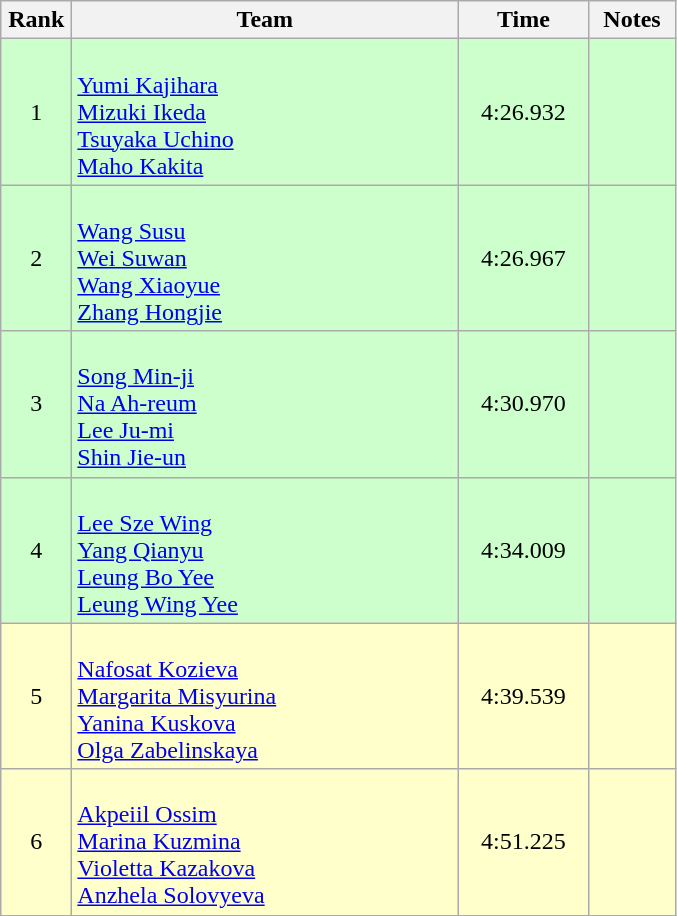<table class=wikitable style="text-align:center">
<tr>
<th width=40>Rank</th>
<th width=250>Team</th>
<th width=80>Time</th>
<th width=50>Notes</th>
</tr>
<tr bgcolor="ccffcc">
<td>1</td>
<td align=left><br><a href='#'>Yumi Kajihara</a><br><a href='#'>Mizuki Ikeda</a><br><a href='#'>Tsuyaka Uchino</a><br><a href='#'>Maho Kakita</a></td>
<td>4:26.932</td>
<td></td>
</tr>
<tr bgcolor="ccffcc">
<td>2</td>
<td align=left><br><a href='#'>Wang Susu</a><br><a href='#'>Wei Suwan</a><br><a href='#'>Wang Xiaoyue</a><br><a href='#'>Zhang Hongjie</a></td>
<td>4:26.967</td>
<td></td>
</tr>
<tr bgcolor="ccffcc">
<td>3</td>
<td align=left><br><a href='#'>Song Min-ji</a><br><a href='#'>Na Ah-reum</a><br><a href='#'>Lee Ju-mi</a><br><a href='#'>Shin Jie-un</a></td>
<td>4:30.970</td>
<td></td>
</tr>
<tr bgcolor="ccffcc">
<td>4</td>
<td align=left><br><a href='#'>Lee Sze Wing</a><br><a href='#'>Yang Qianyu</a><br><a href='#'>Leung Bo Yee</a><br><a href='#'>Leung Wing Yee</a></td>
<td>4:34.009</td>
<td></td>
</tr>
<tr bgcolor=ffffcc>
<td>5</td>
<td align=left><br><a href='#'>Nafosat Kozieva</a><br><a href='#'>Margarita Misyurina</a><br><a href='#'>Yanina Kuskova</a><br><a href='#'>Olga Zabelinskaya</a></td>
<td>4:39.539</td>
<td></td>
</tr>
<tr bgcolor=ffffcc>
<td>6</td>
<td align=left><br><a href='#'>Akpeiil Ossim</a><br><a href='#'>Marina Kuzmina</a><br><a href='#'>Violetta Kazakova</a><br><a href='#'>Anzhela Solovyeva</a></td>
<td>4:51.225</td>
<td></td>
</tr>
</table>
